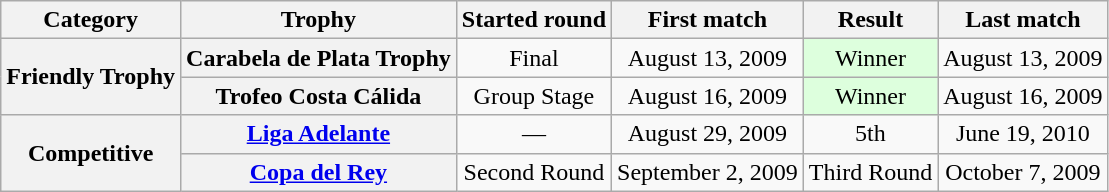<table class="wikitable">
<tr>
<th>Category</th>
<th>Trophy</th>
<th>Started round</th>
<th>First match</th>
<th>Result</th>
<th>Last match</th>
</tr>
<tr>
<th rowspan="2">Friendly Trophy</th>
<th>Carabela de Plata Trophy</th>
<td style="text-align:center;">Final</td>
<td style="text-align:center;">August 13, 2009</td>
<td style="background:#dfd; text-align:center;">Winner</td>
<td style="text-align:center;">August 13, 2009</td>
</tr>
<tr>
<th>Trofeo Costa Cálida</th>
<td style="text-align:center;">Group Stage</td>
<td style="text-align:center;">August 16, 2009</td>
<td style="background:#dfd; text-align:center;">Winner</td>
<td style="text-align:center;">August 16, 2009</td>
</tr>
<tr>
<th rowspan="2">Competitive</th>
<th><a href='#'>Liga Adelante</a></th>
<td style="text-align:center;">—</td>
<td style="text-align:center;">August 29, 2009</td>
<td style="text-align:center;">5th</td>
<td style="text-align:center;">June 19, 2010</td>
</tr>
<tr>
<th><a href='#'>Copa del Rey</a></th>
<td style="text-align:center;">Second Round</td>
<td style="text-align:center;">September 2, 2009</td>
<td style="text-align:center;">Third Round</td>
<td style="text-align:center;">October 7, 2009</td>
</tr>
</table>
